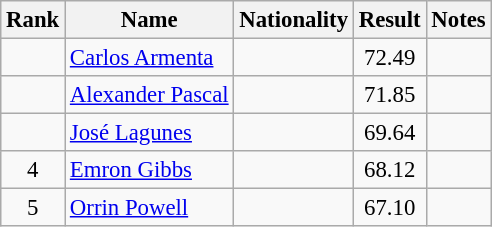<table class="wikitable sortable" style="text-align:center;font-size:95%">
<tr>
<th>Rank</th>
<th>Name</th>
<th>Nationality</th>
<th>Result</th>
<th>Notes</th>
</tr>
<tr>
<td></td>
<td align=left><a href='#'>Carlos Armenta</a></td>
<td align=left></td>
<td>72.49</td>
<td></td>
</tr>
<tr>
<td></td>
<td align=left><a href='#'>Alexander Pascal</a></td>
<td align=left></td>
<td>71.85</td>
<td></td>
</tr>
<tr>
<td></td>
<td align=left><a href='#'>José Lagunes</a></td>
<td align=left></td>
<td>69.64</td>
<td></td>
</tr>
<tr>
<td>4</td>
<td align=left><a href='#'>Emron Gibbs</a></td>
<td align=left></td>
<td>68.12</td>
<td></td>
</tr>
<tr>
<td>5</td>
<td align=left><a href='#'>Orrin Powell</a></td>
<td align=left></td>
<td>67.10</td>
<td></td>
</tr>
</table>
